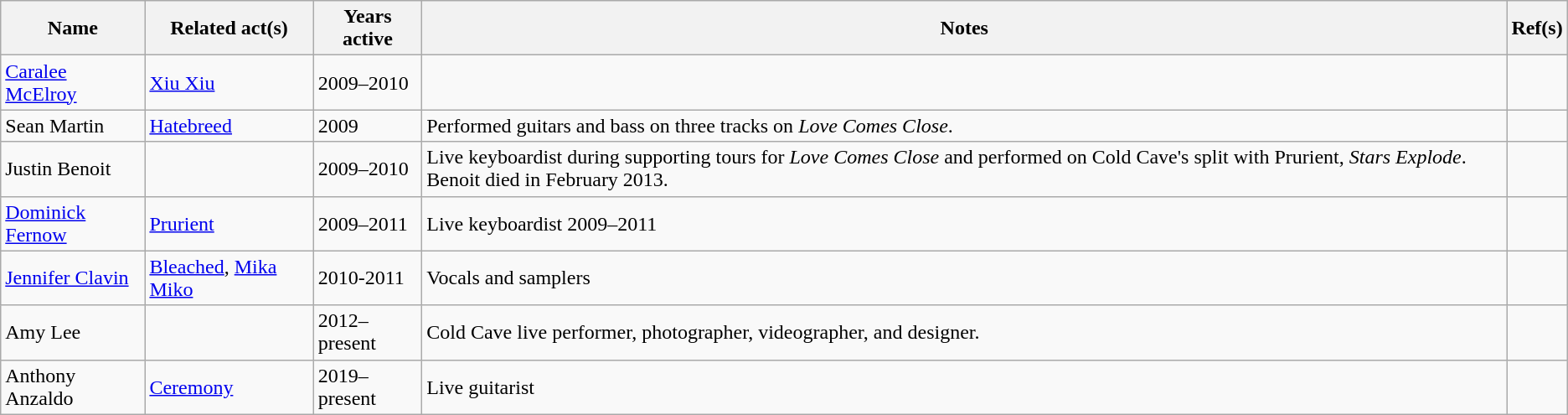<table class="wikitable sortable">
<tr>
<th>Name</th>
<th>Related act(s)</th>
<th>Years active</th>
<th>Notes</th>
<th>Ref(s)</th>
</tr>
<tr>
<td><a href='#'>Caralee McElroy</a></td>
<td><a href='#'>Xiu Xiu</a></td>
<td>2009–2010</td>
<td></td>
<td></td>
</tr>
<tr>
<td>Sean Martin</td>
<td><a href='#'>Hatebreed</a></td>
<td>2009</td>
<td>Performed guitars and bass on three tracks on <em>Love Comes Close</em>.</td>
<td></td>
</tr>
<tr>
<td>Justin Benoit</td>
<td></td>
<td>2009–2010</td>
<td>Live keyboardist during supporting tours for <em>Love Comes Close</em> and performed on Cold Cave's split with Prurient, <em>Stars Explode</em>. Benoit died in February 2013.</td>
<td></td>
</tr>
<tr>
<td><a href='#'>Dominick Fernow</a></td>
<td><a href='#'>Prurient</a></td>
<td>2009–2011</td>
<td>Live keyboardist 2009–2011</td>
<td></td>
</tr>
<tr>
<td><a href='#'>Jennifer Clavin</a></td>
<td><a href='#'>Bleached</a>, <a href='#'>Mika Miko</a></td>
<td>2010-2011</td>
<td>Vocals and samplers</td>
<td></td>
</tr>
<tr>
<td>Amy Lee</td>
<td></td>
<td>2012–present</td>
<td>Cold Cave live performer, photographer, videographer, and designer.</td>
<td></td>
</tr>
<tr>
<td>Anthony Anzaldo</td>
<td><a href='#'>Ceremony</a></td>
<td>2019–present</td>
<td>Live guitarist</td>
<td></td>
</tr>
</table>
